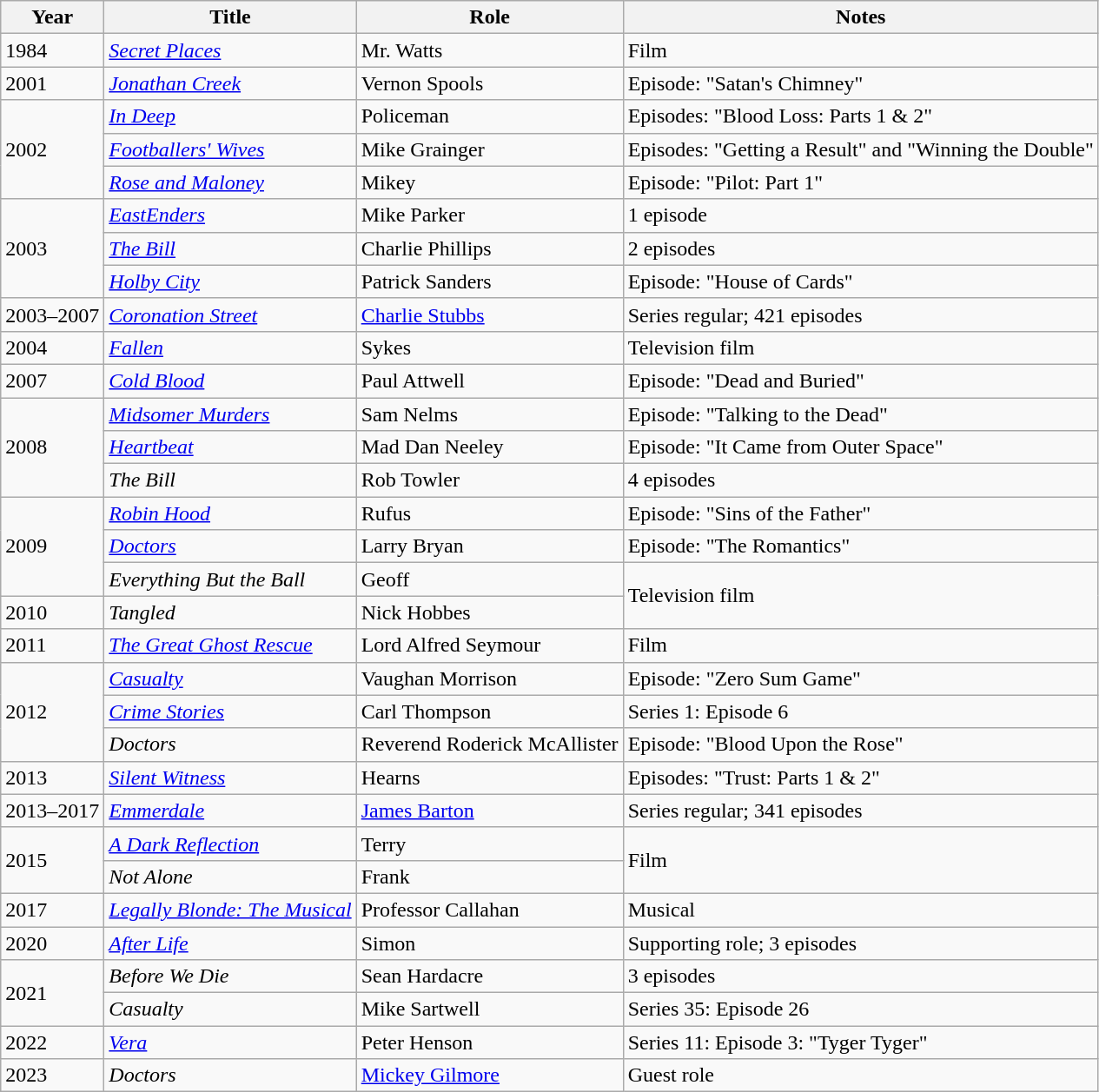<table class="wikitable">
<tr>
<th>Year</th>
<th>Title</th>
<th>Role</th>
<th>Notes</th>
</tr>
<tr>
<td>1984</td>
<td><em><a href='#'>Secret Places</a></em></td>
<td>Mr. Watts</td>
<td>Film</td>
</tr>
<tr>
<td>2001</td>
<td><em><a href='#'>Jonathan Creek</a></em></td>
<td>Vernon Spools</td>
<td>Episode: "Satan's Chimney"</td>
</tr>
<tr>
<td rowspan="3">2002</td>
<td><em><a href='#'>In Deep</a></em></td>
<td>Policeman</td>
<td>Episodes: "Blood Loss: Parts 1 & 2"</td>
</tr>
<tr>
<td><em><a href='#'>Footballers' Wives</a></em></td>
<td>Mike Grainger</td>
<td>Episodes: "Getting a Result" and "Winning the Double"</td>
</tr>
<tr>
<td><em><a href='#'>Rose and Maloney</a></em></td>
<td>Mikey</td>
<td>Episode: "Pilot: Part 1"</td>
</tr>
<tr>
<td rowspan="3">2003</td>
<td><em><a href='#'>EastEnders</a></em></td>
<td>Mike Parker</td>
<td>1 episode</td>
</tr>
<tr>
<td><em><a href='#'>The Bill</a></em></td>
<td>Charlie Phillips</td>
<td>2 episodes</td>
</tr>
<tr>
<td><em><a href='#'>Holby City</a></em></td>
<td>Patrick Sanders</td>
<td>Episode: "House of Cards"</td>
</tr>
<tr>
<td>2003–2007</td>
<td><em><a href='#'>Coronation Street</a></em></td>
<td><a href='#'>Charlie Stubbs</a></td>
<td>Series regular; 421 episodes</td>
</tr>
<tr>
<td>2004</td>
<td><em><a href='#'>Fallen</a></em></td>
<td>Sykes</td>
<td>Television film</td>
</tr>
<tr>
<td>2007</td>
<td><em><a href='#'>Cold Blood</a></em></td>
<td>Paul Attwell</td>
<td>Episode: "Dead and Buried"</td>
</tr>
<tr>
<td rowspan="3">2008</td>
<td><em><a href='#'>Midsomer Murders</a></em></td>
<td>Sam Nelms</td>
<td>Episode: "Talking to the Dead"</td>
</tr>
<tr>
<td><em><a href='#'>Heartbeat</a></em></td>
<td>Mad Dan Neeley</td>
<td>Episode: "It Came from Outer Space"</td>
</tr>
<tr>
<td><em>The Bill</em></td>
<td>Rob Towler</td>
<td>4 episodes</td>
</tr>
<tr>
<td rowspan="3">2009</td>
<td><em><a href='#'>Robin Hood</a></em></td>
<td>Rufus</td>
<td>Episode: "Sins of the Father"</td>
</tr>
<tr>
<td><em><a href='#'>Doctors</a></em></td>
<td>Larry Bryan</td>
<td>Episode: "The Romantics"</td>
</tr>
<tr>
<td><em>Everything But the Ball</em></td>
<td>Geoff</td>
<td rowspan="2">Television film</td>
</tr>
<tr>
<td>2010</td>
<td><em>Tangled</em></td>
<td>Nick Hobbes</td>
</tr>
<tr>
<td>2011</td>
<td><em><a href='#'>The Great Ghost Rescue</a></em></td>
<td>Lord Alfred Seymour</td>
<td>Film</td>
</tr>
<tr>
<td rowspan="3">2012</td>
<td><em><a href='#'>Casualty</a></em></td>
<td>Vaughan Morrison</td>
<td>Episode: "Zero Sum Game"</td>
</tr>
<tr>
<td><em><a href='#'>Crime Stories</a></em></td>
<td>Carl Thompson</td>
<td>Series 1: Episode 6</td>
</tr>
<tr>
<td><em>Doctors</em></td>
<td>Reverend Roderick McAllister</td>
<td>Episode: "Blood Upon the Rose"</td>
</tr>
<tr>
<td>2013</td>
<td><em><a href='#'>Silent Witness</a></em></td>
<td>Hearns</td>
<td>Episodes: "Trust: Parts 1 & 2"</td>
</tr>
<tr>
<td>2013–2017</td>
<td><em><a href='#'>Emmerdale</a></em></td>
<td><a href='#'>James Barton</a></td>
<td>Series regular; 341 episodes</td>
</tr>
<tr>
<td rowspan="2">2015</td>
<td><em><a href='#'>A Dark Reflection</a></em></td>
<td>Terry</td>
<td rowspan="2">Film</td>
</tr>
<tr>
<td><em>Not Alone</em></td>
<td>Frank</td>
</tr>
<tr>
<td>2017</td>
<td><em><a href='#'>Legally Blonde: The Musical</a></em></td>
<td>Professor Callahan</td>
<td>Musical</td>
</tr>
<tr>
<td>2020</td>
<td><em><a href='#'>After Life</a></em></td>
<td>Simon</td>
<td>Supporting role; 3 episodes</td>
</tr>
<tr>
<td rowspan="2">2021</td>
<td><em>Before We Die</em></td>
<td>Sean Hardacre</td>
<td>3 episodes</td>
</tr>
<tr>
<td><em>Casualty</em></td>
<td>Mike Sartwell</td>
<td>Series 35: Episode 26</td>
</tr>
<tr>
<td>2022</td>
<td><em><a href='#'>Vera</a></em></td>
<td>Peter Henson</td>
<td>Series 11: Episode 3: "Tyger Tyger"</td>
</tr>
<tr>
<td>2023</td>
<td><em>Doctors</em></td>
<td><a href='#'>Mickey Gilmore</a></td>
<td>Guest role</td>
</tr>
</table>
